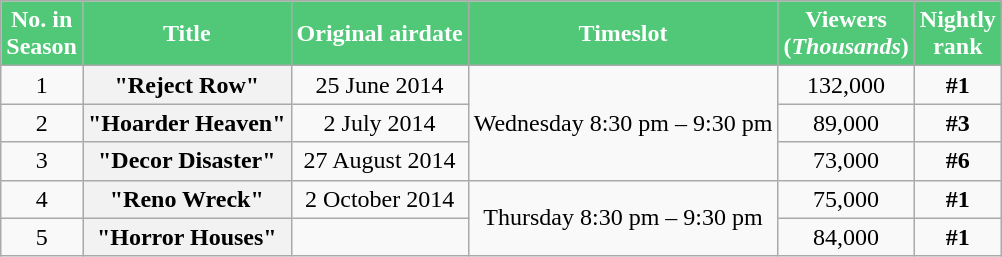<table class="wikitable" style="text-align:center;">
<tr>
<th scope="col" style="background:#50C878; color:white;">No. in<br> Season</th>
<th scope="col" style="background:#50C878; color:white;">Title</th>
<th scope="col" style="background:#50C878; color:white;">Original airdate</th>
<th scope="col" style="background:#50C878; color:white;">Timeslot</th>
<th scope="col" style="background:#50C878; color:white;">Viewers<br>(<em>Thousands</em>)</th>
<th scope="col" style="background:#50C878; color:white;">Nightly<br>rank</th>
</tr>
<tr>
<td>1</td>
<th>"Reject Row"</th>
<td>25 June 2014</td>
<td rowspan="3">Wednesday 8:30 pm – 9:30 pm</td>
<td>132,000</td>
<td><strong>#1</strong></td>
</tr>
<tr>
<td>2</td>
<th>"Hoarder Heaven"</th>
<td>2 July 2014</td>
<td>89,000</td>
<td><strong>#3</strong></td>
</tr>
<tr>
<td>3</td>
<th>"Decor Disaster"</th>
<td>27 August 2014</td>
<td>73,000</td>
<td><strong>#6</strong></td>
</tr>
<tr>
<td>4</td>
<th>"Reno Wreck"</th>
<td>2 October 2014</td>
<td rowspan="2">Thursday 8:30 pm – 9:30 pm</td>
<td>75,000</td>
<td><strong>#1</strong></td>
</tr>
<tr>
<td>5</td>
<th>"Horror Houses"</th>
<td></td>
<td>84,000</td>
<td><strong>#1</strong></td>
</tr>
</table>
